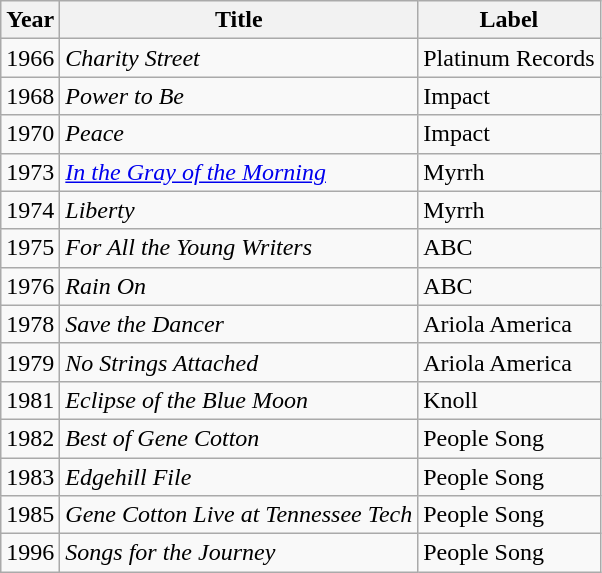<table class="wikitable">
<tr>
<th>Year</th>
<th>Title</th>
<th>Label</th>
</tr>
<tr>
<td>1966</td>
<td><em>Charity Street</em></td>
<td>Platinum Records</td>
</tr>
<tr>
<td>1968</td>
<td><em>Power to Be</em></td>
<td>Impact</td>
</tr>
<tr>
<td>1970</td>
<td><em>Peace</em></td>
<td>Impact</td>
</tr>
<tr>
<td>1973</td>
<td><em><a href='#'>In the Gray of the Morning</a></em></td>
<td>Myrrh</td>
</tr>
<tr>
<td>1974</td>
<td><em>Liberty</em></td>
<td>Myrrh</td>
</tr>
<tr>
<td>1975</td>
<td><em>For All the Young Writers</em></td>
<td>ABC</td>
</tr>
<tr>
<td>1976</td>
<td><em>Rain On</em></td>
<td>ABC</td>
</tr>
<tr>
<td>1978</td>
<td><em>Save the Dancer</em></td>
<td>Ariola America</td>
</tr>
<tr>
<td>1979</td>
<td><em>No Strings Attached</em></td>
<td>Ariola America</td>
</tr>
<tr>
<td>1981</td>
<td><em>Eclipse of the Blue Moon</em></td>
<td>Knoll</td>
</tr>
<tr>
<td>1982</td>
<td><em>Best of Gene Cotton</em></td>
<td>People Song</td>
</tr>
<tr>
<td>1983</td>
<td><em>Edgehill File</em></td>
<td>People Song</td>
</tr>
<tr>
<td>1985</td>
<td><em>Gene Cotton Live at Tennessee Tech</em></td>
<td>People Song</td>
</tr>
<tr>
<td>1996</td>
<td><em>Songs for the Journey</em></td>
<td>People Song</td>
</tr>
</table>
